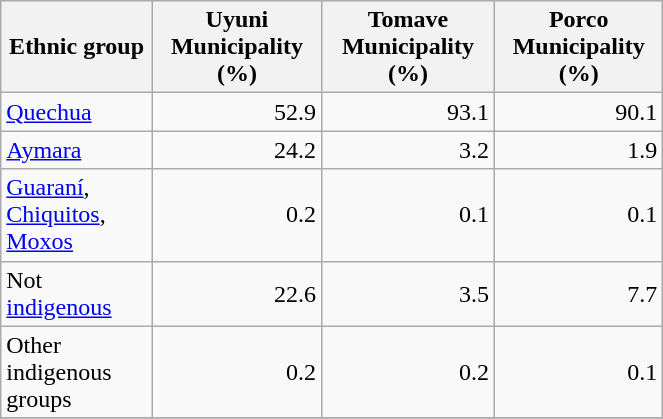<table class="wikitable" border="1" style="width:35%;" border="1">
<tr bgcolor=#EFEFEF>
<th><strong>Ethnic group</strong></th>
<th><strong>Uyuni Municipality (%)</strong></th>
<th><strong>Tomave Municipality (%)</strong></th>
<th><strong>Porco Municipality (%)</strong></th>
</tr>
<tr>
<td><a href='#'>Quechua</a></td>
<td align="right">52.9</td>
<td align="right">93.1</td>
<td align="right">90.1</td>
</tr>
<tr>
<td><a href='#'>Aymara</a></td>
<td align="right">24.2</td>
<td align="right">3.2</td>
<td align="right">1.9</td>
</tr>
<tr>
<td><a href='#'>Guaraní</a>, <a href='#'>Chiquitos</a>, <a href='#'>Moxos</a></td>
<td align="right">0.2</td>
<td align="right">0.1</td>
<td align="right">0.1</td>
</tr>
<tr>
<td>Not <a href='#'>indigenous</a></td>
<td align="right">22.6</td>
<td align="right">3.5</td>
<td align="right">7.7</td>
</tr>
<tr>
<td>Other indigenous groups</td>
<td align="right">0.2</td>
<td align="right">0.2</td>
<td align="right">0.1</td>
</tr>
<tr>
</tr>
</table>
